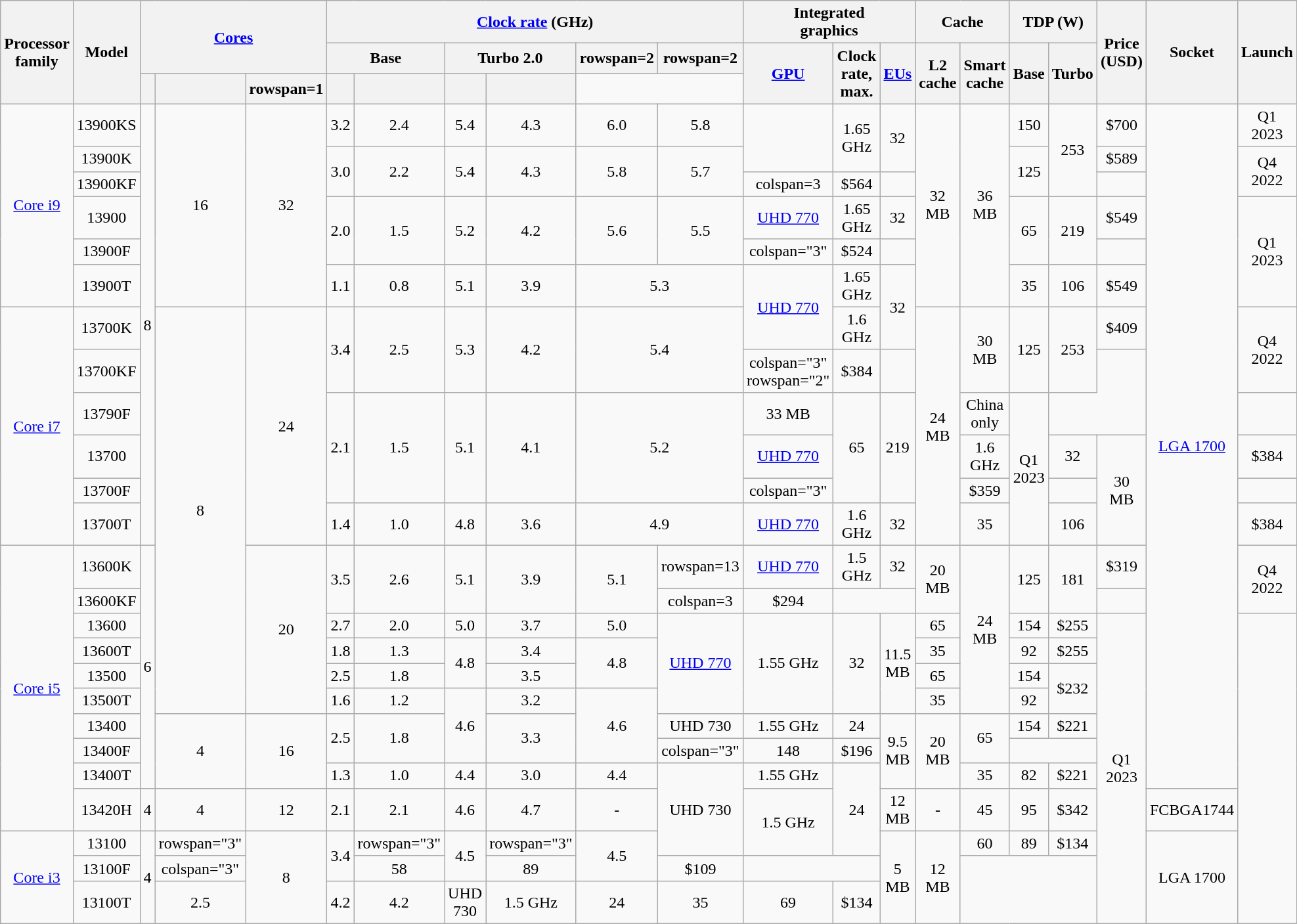<table class="wikitable sortable sort-under" style="text-align:center;">
<tr>
<th rowspan=3>Processor<br>family</th>
<th rowspan=3>Model</th>
<th rowspan=2 colspan=3><a href='#'>Cores</a></th>
<th colspan=6><a href='#'>Clock rate</a> (GHz)</th>
<th colspan=3>Integrated<br>graphics</th>
<th colspan=2>Cache</th>
<th colspan=2>TDP (W)</th>
<th rowspan=3>Price<br>(USD)</th>
<th rowspan="3">Socket</th>
<th rowspan=3>Launch</th>
</tr>
<tr>
<th colspan=2>Base</th>
<th colspan=2>Turbo 2.0</th>
<th>rowspan=2 </th>
<th>rowspan=2 </th>
<th rowspan=2><a href='#'>GPU</a></th>
<th rowspan=2>Clock <br>rate, max.</th>
<th rowspan=2><a href='#'>EUs</a></th>
<th rowspan=2>L2 cache</th>
<th rowspan=2>Smart<br>cache</th>
<th rowspan=2>Base</th>
<th rowspan=2>Turbo</th>
</tr>
<tr>
<th rowspan=1></th>
<th rowspan=1></th>
<th>rowspan=1 </th>
<th rowspan=1></th>
<th rowspan=1></th>
<th rowspan=1></th>
<th rowspan=1></th>
</tr>
<tr>
<td rowspan="6"><a href='#'>Core i9</a></td>
<td>13900KS</td>
<td rowspan="12">8</td>
<td rowspan="6">16</td>
<td rowspan="6">32</td>
<td>3.2</td>
<td>2.4</td>
<td>5.4</td>
<td>4.3</td>
<td>6.0</td>
<td>5.8</td>
<td rowspan="2"></td>
<td rowspan="2">1.65 GHz</td>
<td rowspan="2">32</td>
<td rowspan="6">32 MB</td>
<td rowspan="6">36 MB</td>
<td>150</td>
<td rowspan="3">253</td>
<td>$700</td>
<td rowspan="21"><a href='#'>LGA 1700</a></td>
<td>Q1 2023</td>
</tr>
<tr>
<td>13900K</td>
<td rowspan="2">3.0</td>
<td rowspan="2">2.2</td>
<td rowspan="2">5.4</td>
<td rowspan="2">4.3</td>
<td rowspan="2">5.8</td>
<td rowspan="2">5.7</td>
<td rowspan="2">125</td>
<td>$589</td>
<td rowspan="2">Q4 2022</td>
</tr>
<tr>
<td>13900KF</td>
<td>colspan=3 </td>
<td>$564</td>
</tr>
<tr>
<td>13900</td>
<td rowspan="2">2.0</td>
<td rowspan="2">1.5</td>
<td rowspan="2">5.2</td>
<td rowspan="2">4.2</td>
<td rowspan="2">5.6</td>
<td rowspan="2">5.5</td>
<td><a href='#'>UHD 770</a></td>
<td>1.65 GHz</td>
<td>32</td>
<td rowspan="2">65</td>
<td rowspan="2">219</td>
<td>$549</td>
<td rowspan="3">Q1 2023</td>
</tr>
<tr>
<td>13900F</td>
<td>colspan="3" </td>
<td>$524</td>
</tr>
<tr>
<td>13900T</td>
<td>1.1</td>
<td>0.8</td>
<td>5.1</td>
<td>3.9</td>
<td colspan="2">5.3</td>
<td rowspan="2"><a href='#'>UHD 770</a></td>
<td>1.65 GHz</td>
<td rowspan="2">32</td>
<td>35</td>
<td>106</td>
<td>$549</td>
</tr>
<tr>
<td rowspan="6"><a href='#'>Core i7</a></td>
<td>13700K</td>
<td rowspan="12">8</td>
<td rowspan="6">24</td>
<td rowspan="2">3.4</td>
<td rowspan="2">2.5</td>
<td rowspan="2">5.3</td>
<td rowspan="2">4.2</td>
<td colspan="2" rowspan="2">5.4</td>
<td>1.6 GHz</td>
<td rowspan="6">24 MB</td>
<td rowspan="2">30 MB</td>
<td rowspan="2">125</td>
<td rowspan="2">253</td>
<td>$409</td>
<td rowspan="2">Q4 2022</td>
</tr>
<tr>
<td>13700KF</td>
<td>colspan="3" rowspan="2" </td>
<td>$384</td>
</tr>
<tr>
<td>13790F</td>
<td rowspan="3">2.1</td>
<td rowspan="3">1.5</td>
<td rowspan="3">5.1</td>
<td rowspan="3">4.1</td>
<td colspan="2" rowspan="3">5.2</td>
<td>33 MB</td>
<td rowspan="3">65</td>
<td rowspan="3">219</td>
<td>China only</td>
<td rowspan="4">Q1 2023</td>
</tr>
<tr>
<td>13700</td>
<td><a href='#'>UHD 770</a></td>
<td>1.6 GHz</td>
<td>32</td>
<td rowspan="3">30 MB</td>
<td>$384</td>
</tr>
<tr>
<td>13700F</td>
<td>colspan="3" </td>
<td>$359</td>
</tr>
<tr>
<td>13700T</td>
<td>1.4</td>
<td>1.0</td>
<td>4.8</td>
<td>3.6</td>
<td colspan="2">4.9</td>
<td><a href='#'>UHD 770</a></td>
<td>1.6 GHz</td>
<td>32</td>
<td>35</td>
<td>106</td>
<td>$384</td>
</tr>
<tr>
<td rowspan="10"><a href='#'>Core i5</a></td>
<td>13600K</td>
<td rowspan="9">6</td>
<td rowspan="6">20</td>
<td rowspan="2">3.5</td>
<td rowspan="2">2.6</td>
<td rowspan="2">5.1</td>
<td rowspan="2">3.9</td>
<td rowspan="2">5.1</td>
<td>rowspan=13 </td>
<td><a href='#'>UHD 770</a></td>
<td>1.5 GHz</td>
<td>32</td>
<td rowspan="2">20 MB</td>
<td rowspan="6">24 MB</td>
<td rowspan="2">125</td>
<td rowspan="2">181</td>
<td>$319</td>
<td rowspan="2">Q4 2022</td>
</tr>
<tr>
<td>13600KF</td>
<td>colspan=3 </td>
<td>$294</td>
</tr>
<tr>
<td>13600</td>
<td>2.7</td>
<td>2.0</td>
<td>5.0</td>
<td>3.7</td>
<td>5.0</td>
<td rowspan="4"><a href='#'>UHD 770</a></td>
<td rowspan="4">1.55 GHz</td>
<td rowspan="4">32</td>
<td rowspan="4">11.5 MB</td>
<td>65</td>
<td>154</td>
<td>$255</td>
<td rowspan="11">Q1 2023</td>
</tr>
<tr>
<td>13600T</td>
<td>1.8</td>
<td>1.3</td>
<td rowspan="2">4.8</td>
<td>3.4</td>
<td rowspan="2">4.8</td>
<td>35</td>
<td>92</td>
<td>$255</td>
</tr>
<tr>
<td>13500</td>
<td>2.5</td>
<td>1.8</td>
<td>3.5</td>
<td>65</td>
<td>154</td>
<td rowspan="2">$232</td>
</tr>
<tr>
<td>13500T</td>
<td>1.6</td>
<td>1.2</td>
<td rowspan="3">4.6</td>
<td>3.2</td>
<td rowspan="3">4.6</td>
<td>35</td>
<td>92</td>
</tr>
<tr>
<td>13400</td>
<td rowspan="3">4</td>
<td rowspan="3">16</td>
<td rowspan="2">2.5</td>
<td rowspan="2">1.8</td>
<td rowspan="2">3.3</td>
<td>UHD 730</td>
<td>1.55 GHz</td>
<td>24</td>
<td rowspan="3">9.5 MB</td>
<td rowspan="3">20 MB</td>
<td rowspan="2">65</td>
<td>154</td>
<td>$221</td>
</tr>
<tr>
<td>13400F</td>
<td>colspan="3" </td>
<td>148</td>
<td>$196</td>
</tr>
<tr>
<td>13400T</td>
<td>1.3</td>
<td>1.0</td>
<td>4.4</td>
<td>3.0</td>
<td>4.4</td>
<td rowspan="3">UHD 730</td>
<td>1.55 GHz</td>
<td rowspan="3">24</td>
<td>35</td>
<td>82</td>
<td>$221</td>
</tr>
<tr>
<td>13420H</td>
<td>4</td>
<td>4</td>
<td>12</td>
<td>2.1</td>
<td>2.1</td>
<td>4.6</td>
<td>4.7</td>
<td>-</td>
<td rowspan="2">1.5 GHz</td>
<td>12 MB</td>
<td>-</td>
<td>45</td>
<td>95</td>
<td>$342</td>
<td>FCBGA1744</td>
</tr>
<tr>
<td rowspan="3"><a href='#'>Core i3</a></td>
<td>13100</td>
<td rowspan="3">4</td>
<td>rowspan="3" </td>
<td rowspan="3">8</td>
<td rowspan="2">3.4</td>
<td>rowspan="3" </td>
<td rowspan="2">4.5</td>
<td>rowspan="3" </td>
<td rowspan="2">4.5</td>
<td rowspan="3">5 MB</td>
<td rowspan="3">12 MB</td>
<td>60</td>
<td>89</td>
<td>$134</td>
<td rowspan="3">LGA 1700</td>
</tr>
<tr>
<td>13100F</td>
<td>colspan="3" </td>
<td>58</td>
<td>89</td>
<td>$109</td>
</tr>
<tr>
<td>13100T</td>
<td>2.5</td>
<td>4.2</td>
<td>4.2</td>
<td>UHD 730</td>
<td>1.5 GHz</td>
<td>24</td>
<td>35</td>
<td>69</td>
<td>$134</td>
</tr>
</table>
